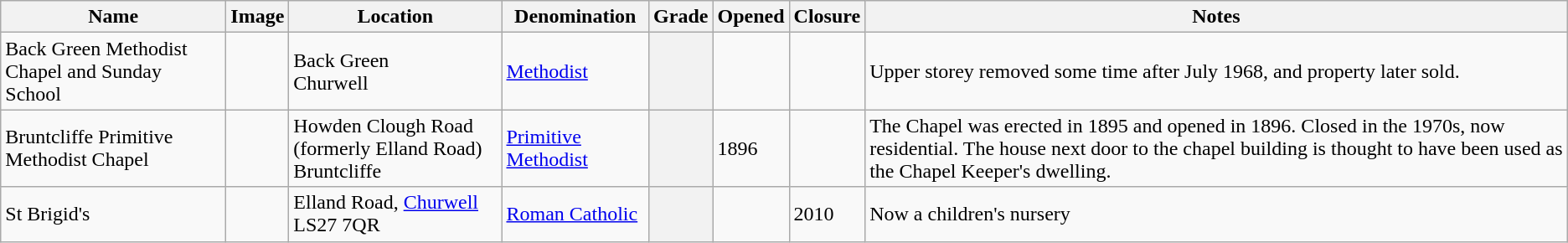<table class="wikitable sortable">
<tr>
<th>Name</th>
<th class="unsortable">Image</th>
<th>Location</th>
<th>Denomination</th>
<th>Grade</th>
<th>Opened</th>
<th>Closure</th>
<th class="unsortable">Notes</th>
</tr>
<tr>
<td>Back Green Methodist Chapel and Sunday School</td>
<td></td>
<td>Back Green<br>Churwell</td>
<td><a href='#'>Methodist</a></td>
<th></th>
<td></td>
<td></td>
<td>Upper storey removed some time after July 1968, and property later sold.</td>
</tr>
<tr>
<td>Bruntcliffe Primitive Methodist Chapel</td>
<td></td>
<td>Howden Clough Road (formerly Elland Road)<br>Bruntcliffe</td>
<td><a href='#'>Primitive Methodist</a></td>
<th></th>
<td>1896</td>
<td></td>
<td>The Chapel was erected in 1895 and opened in 1896. Closed in the 1970s, now residential. The house next door to the chapel building is thought to have been used as the Chapel Keeper's dwelling.</td>
</tr>
<tr>
<td>St Brigid's</td>
<td></td>
<td>Elland Road, <a href='#'>Churwell</a><br>LS27 7QR</td>
<td><a href='#'>Roman Catholic</a></td>
<th></th>
<td></td>
<td>2010</td>
<td>Now a children's nursery </td>
</tr>
</table>
